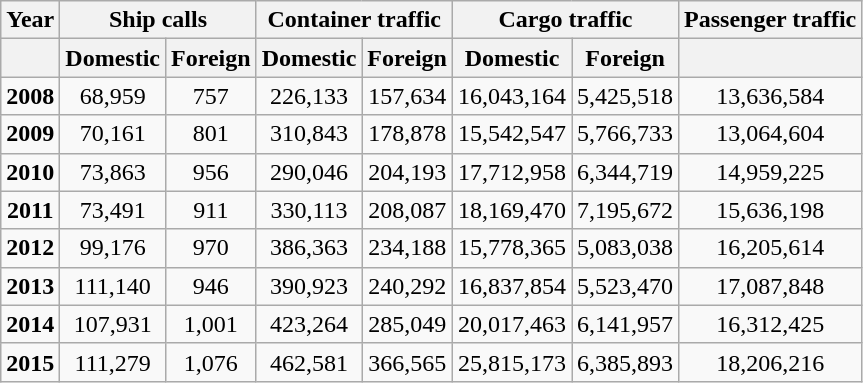<table class="wikitable" style="text-align:center; ">
<tr>
<th>Year</th>
<th colspan="2">Ship calls<br></th>
<th colspan="2">Container traffic<br>
</th>
<th colspan="2">Cargo traffic<br>
</th>
<th>Passenger traffic<br>
</th>
</tr>
<tr>
<th></th>
<th>Domestic</th>
<th>Foreign</th>
<th>Domestic</th>
<th>Foreign</th>
<th>Domestic</th>
<th>Foreign</th>
<th></th>
</tr>
<tr>
<td><strong>2008</strong></td>
<td>68,959</td>
<td>757</td>
<td>226,133</td>
<td>157,634</td>
<td>16,043,164</td>
<td>5,425,518</td>
<td>13,636,584</td>
</tr>
<tr>
<td><strong>2009</strong></td>
<td>70,161</td>
<td>801</td>
<td>310,843</td>
<td>178,878</td>
<td>15,542,547</td>
<td>5,766,733</td>
<td>13,064,604</td>
</tr>
<tr>
<td><strong>2010</strong></td>
<td>73,863</td>
<td>956</td>
<td>290,046</td>
<td>204,193</td>
<td>17,712,958</td>
<td>6,344,719</td>
<td>14,959,225</td>
</tr>
<tr>
<td><strong>2011</strong></td>
<td>73,491</td>
<td>911</td>
<td>330,113</td>
<td>208,087</td>
<td>18,169,470</td>
<td>7,195,672</td>
<td>15,636,198</td>
</tr>
<tr>
<td><strong>2012</strong></td>
<td>99,176</td>
<td>970</td>
<td>386,363</td>
<td>234,188</td>
<td>15,778,365</td>
<td>5,083,038</td>
<td>16,205,614</td>
</tr>
<tr>
<td><strong>2013</strong></td>
<td>111,140</td>
<td>946</td>
<td>390,923</td>
<td>240,292</td>
<td>16,837,854</td>
<td>5,523,470</td>
<td>17,087,848</td>
</tr>
<tr>
<td><strong>2014</strong></td>
<td>107,931</td>
<td>1,001</td>
<td>423,264</td>
<td>285,049</td>
<td>20,017,463</td>
<td>6,141,957</td>
<td>16,312,425</td>
</tr>
<tr>
<td><strong>2015</strong></td>
<td>111,279</td>
<td>1,076</td>
<td>462,581</td>
<td>366,565</td>
<td>25,815,173</td>
<td>6,385,893</td>
<td>18,206,216</td>
</tr>
</table>
